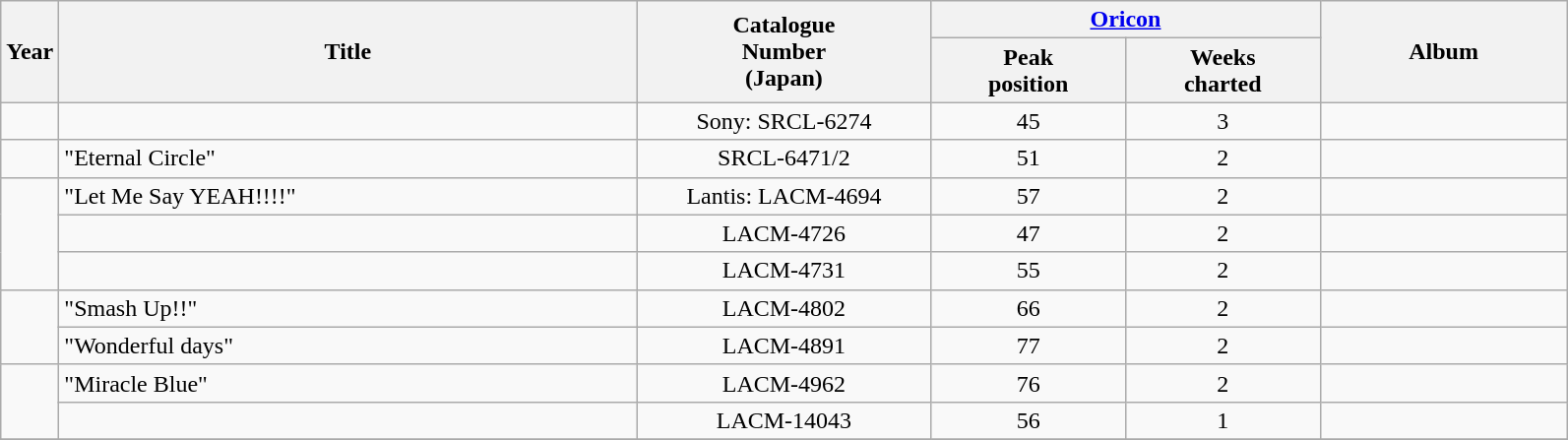<table class="wikitable plainrowheaders" style="text-align:center">
<tr>
<th rowspan=2; style="width:2em;">Year</th>
<th rowspan=2; style="width:24em;">Title</th>
<th rowspan=2; style="width:12em;">Catalogue <br> Number <br>(Japan)</th>
<th colspan=2; style="width:16em;"><a href='#'>Oricon</a><br></th>
<th rowspan=2; style="width:10em;">Album</th>
</tr>
<tr>
<th style="width:6em;">Peak<br>position</th>
<th style="width:6em;">Weeks<br> charted</th>
</tr>
<tr>
<td></td>
<td align=left></td>
<td>Sony: SRCL-6274</td>
<td>45</td>
<td>3</td>
<td> </td>
</tr>
<tr>
<td></td>
<td align=left>"Eternal Circle"</td>
<td>SRCL-6471/2</td>
<td>51</td>
<td>2</td>
<td> </td>
</tr>
<tr>
<td rowspan="3"></td>
<td align=left>"Let Me Say YEAH!!!!"</td>
<td>Lantis: LACM-4694</td>
<td>57</td>
<td>2</td>
<td> </td>
</tr>
<tr>
<td align=left></td>
<td>LACM-4726</td>
<td>47</td>
<td>2</td>
<td> </td>
</tr>
<tr>
<td align=left></td>
<td>LACM-4731</td>
<td>55</td>
<td>2</td>
<td> </td>
</tr>
<tr>
<td rowspan="2"></td>
<td align=left>"Smash Up!!"</td>
<td>LACM-4802</td>
<td>66</td>
<td>2</td>
<td> </td>
</tr>
<tr>
<td align=left>"Wonderful days"</td>
<td>LACM-4891</td>
<td>77</td>
<td>2</td>
<td> </td>
</tr>
<tr>
<td rowspan="2"></td>
<td align=left>"Miracle Blue"</td>
<td>LACM-4962</td>
<td>76</td>
<td>2</td>
<td> </td>
</tr>
<tr>
<td align=left></td>
<td>LACM-14043</td>
<td>56</td>
<td>1</td>
<td> </td>
</tr>
<tr>
</tr>
</table>
